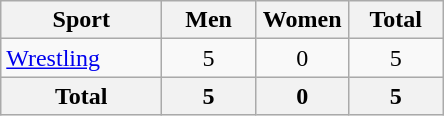<table class="wikitable sortable" style="text-align:center;">
<tr>
<th width=100>Sport</th>
<th width=55>Men</th>
<th width=55>Women</th>
<th width=55>Total</th>
</tr>
<tr>
<td align=left><a href='#'>Wrestling</a></td>
<td>5</td>
<td>0</td>
<td>5</td>
</tr>
<tr>
<th>Total</th>
<th>5</th>
<th>0</th>
<th>5</th>
</tr>
</table>
